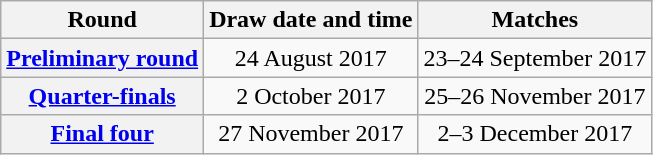<table class="wikitable" style="text-align:center">
<tr>
<th>Round</th>
<th>Draw date and time</th>
<th>Matches</th>
</tr>
<tr>
<th><a href='#'>Preliminary round</a></th>
<td>24 August 2017</td>
<td>23–24 September 2017</td>
</tr>
<tr>
<th><a href='#'>Quarter-finals</a></th>
<td>2 October 2017</td>
<td>25–26 November 2017</td>
</tr>
<tr>
<th><a href='#'>Final four</a></th>
<td>27 November 2017</td>
<td>2–3 December 2017</td>
</tr>
</table>
